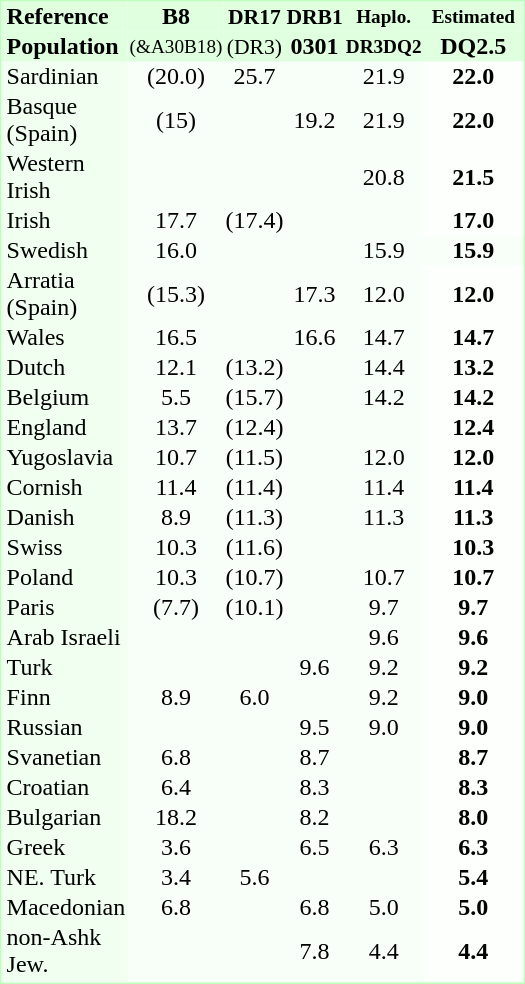<table border="0" cellspacing="0" cellpadding="1" align="right" style="text-align:center; margin-right: 1em;  border:1px #bbffbb solid; background:#f8fff8; ">
<tr style = "background:#dfffdf">
<th></th>
<th align="left" width="80">Reference</th>
<th>B8</th>
<th style = "font-size:90%">DR17</th>
<th style = "font-size:90%">DRB1</th>
<th Style="font-size:80%">Haplo.</th>
<th width="65" Style="font-size:80%">Estimated</th>
</tr>
<tr style = "background:#dfffdf">
<th></th>
<th align="left">Population</th>
<td style = "font-size:80%">(&A30B18)</td>
<td style = "font-size:90%">(DR3)</td>
<th>0301</th>
<th Style="font-size:80%">DR3DQ2</th>
<th>DQ2.5</th>
</tr>
<tr>
<td align="right" style="background:#f0fff0"></td>
<td align="left" style="background:#f0fff0">Sardinian</td>
<td>(20.0)</td>
<td>25.7</td>
<td></td>
<td>21.9</td>
<th style = "background:#fdfffd">22.0</th>
</tr>
<tr>
<td align="right" style="background:#f0fff0"></td>
<td align="left" style="background:#f0fff0">Basque (Spain)</td>
<td>(15)</td>
<td></td>
<td>19.2</td>
<td>21.9</td>
<th style = "background:#fdfffd">22.0</th>
</tr>
<tr>
<td align="right" style="background:#f0fff0"></td>
<td align="left" style="background:#f0fff0">Western Irish </td>
<td></td>
<td></td>
<td></td>
<td>20.8</td>
<th style = "background:#fdfffd">21.5</th>
</tr>
<tr>
<td align="right" style="background:#f0fff0"></td>
<td align="left" style="background:#f0fff0">Irish</td>
<td>17.7</td>
<td>(17.4)</td>
<td></td>
<td></td>
<th style = "background:#fdfffd">17.0</th>
</tr>
<tr>
<td align="right" style="background:#f0fff0"></td>
<td align="left" style="background:#f0fff0">Swedish</td>
<td>16.0</td>
<td></td>
<td></td>
<td>15.9</td>
<th>15.9</th>
</tr>
<tr>
<td style="background:#f0fff0;color:#f0fff0"></td>
<td align="left" style="background:#f0fff0">Arratia (Spain)</td>
<td>(15.3)</td>
<td></td>
<td>17.3</td>
<td>12.0</td>
<th style = "background:#fdfffd">12.0</th>
</tr>
<tr>
<td align="right" style="background:#f0fff0"></td>
<td align="left" style="background:#f0fff0">Wales</td>
<td>16.5</td>
<td></td>
<td>16.6</td>
<td>14.7</td>
<th style = "background:#fdfffd">14.7</th>
</tr>
<tr>
<td style="background:#f0fff0;color:#f0fff0"></td>
<td align="left" style="background:#f0fff0">Dutch</td>
<td>12.1</td>
<td>(13.2)</td>
<td></td>
<td>14.4</td>
<th style = "background:#fdfffd">13.2</th>
</tr>
<tr>
<td align="right" style="background:#f0fff0"></td>
<td align="left" style="background:#f0fff0">Belgium</td>
<td>5.5</td>
<td>(15.7)</td>
<td></td>
<td>14.2</td>
<th style = "background:#fdfffd">14.2</th>
</tr>
<tr>
<td align="right" style="background:#f0fff0"></td>
<td align="left" style="background:#f0fff0">England</td>
<td>13.7</td>
<td>(12.4)</td>
<td></td>
<td></td>
<th style = "background:#fdfffd">12.4</th>
</tr>
<tr>
<td align="right" style="background:#f0fff0"></td>
<td align="left" style="background:#f0fff0">Yugoslavia</td>
<td>10.7</td>
<td>(11.5)</td>
<td></td>
<td>12.0</td>
<th style = "background:#fdfffd">12.0</th>
</tr>
<tr>
<td align="right" style="background:#f0fff0"></td>
<td align="left" style="background:#f0fff0">Cornish</td>
<td>11.4</td>
<td>(11.4)</td>
<td></td>
<td>11.4</td>
<th style = "background:#fdfffd">11.4</th>
</tr>
<tr>
<td align="right" style="background:#f0fff0"></td>
<td align="left" style="background:#f0fff0">Danish</td>
<td>8.9</td>
<td>(11.3)</td>
<td></td>
<td>11.3</td>
<th style = "background:#fdfffd">11.3</th>
</tr>
<tr>
<td style="background:#f0fff0;color:#f0fff0"></td>
<td align="left" style="background:#f0fff0">Swiss</td>
<td>10.3</td>
<td>(11.6)</td>
<td></td>
<td></td>
<th style = "background:#fdfffd">10.3</th>
</tr>
<tr>
<td style="background:#f0fff0;color:#f0fff0"></td>
<td align="left" style="background:#f0fff0">Poland</td>
<td>10.3</td>
<td>(10.7)</td>
<td></td>
<td>10.7</td>
<th style = "background:#fdfffd">10.7</th>
</tr>
<tr>
<td style="background:#f0fff0;color:#f0fff0"></td>
<td align="left" style="background:#f0fff0">Paris</td>
<td>(7.7)</td>
<td>(10.1)</td>
<td></td>
<td>9.7</td>
<th style = "background:#fdfffd">9.7</th>
</tr>
<tr>
<td style="background:#f0fff0;color:#f0fff0"></td>
<td align="left" style="background:#f0fff0">Arab Israeli</td>
<td></td>
<td></td>
<td></td>
<td>9.6</td>
<th style = "background:#fdfffd">9.6</th>
</tr>
<tr>
<td style="background:#f0fff0;color:#f0fff0"></td>
<td align="left" style="background:#f0fff0">Turk</td>
<td></td>
<td></td>
<td>9.6</td>
<td>9.2</td>
<th style = "background:#fdfffd">9.2</th>
</tr>
<tr>
<td style="background:#f0fff0;color:#f0fff0"></td>
<td align="left" style="background:#f0fff0">Finn</td>
<td>8.9</td>
<td>6.0</td>
<td></td>
<td>9.2</td>
<th style = "background:#fdfffd">9.0</th>
</tr>
<tr>
<td style="background:#f0fff0;color:#f0fff0"></td>
<td align="left" style="background:#f0fff0">Russian</td>
<td></td>
<td></td>
<td>9.5</td>
<td>9.0</td>
<th style = "background:#fdfffd">9.0</th>
</tr>
<tr>
<td style="background:#f0fff0;color:#f0fff0"></td>
<td align="left" style="background:#f0fff0">Svanetian</td>
<td>6.8</td>
<td></td>
<td>8.7</td>
<td></td>
<th style = "background:#fdfffd">8.7</th>
</tr>
<tr>
<td style="background:#f0fff0;color:#f0fff0"></td>
<td align="left" style="background:#f0fff0">Croatian</td>
<td>6.4</td>
<td></td>
<td>8.3</td>
<td></td>
<th style = "background:#fdfffd">8.3</th>
</tr>
<tr>
<td style="background:#f0fff0;color:#f0fff0"></td>
<td align="left" style="background:#f0fff0">Bulgarian</td>
<td>18.2</td>
<td></td>
<td>8.2</td>
<td></td>
<th style = "background:#fdfffd">8.0</th>
</tr>
<tr>
<td style="background:#f0fff0;color:#f0fff0"></td>
<td align="left" style="background:#f0fff0">Greek</td>
<td>3.6</td>
<td></td>
<td>6.5</td>
<td>6.3</td>
<th style = "background:#fdfffd">6.3</th>
</tr>
<tr>
<td style="background:#f0fff0;color:#f0fff0"></td>
<td align="left" style="background:#f0fff0">NE. Turk</td>
<td>3.4</td>
<td>5.6</td>
<td></td>
<td></td>
<th style = "background:#fdfffd">5.4</th>
</tr>
<tr>
<td style="background:#f0fff0;color:#f0fff0"></td>
<td align="left" style="background:#f0fff0">Macedonian</td>
<td>6.8</td>
<td></td>
<td>6.8</td>
<td>5.0</td>
<th style = "background:#fdfffd">5.0</th>
</tr>
<tr>
<td style="background:#f0fff0;color:#f0fff0"></td>
<td align="left" style="background:#f0fff0">non-Ashk Jew.</td>
<td></td>
<td></td>
<td>7.8</td>
<td>4.4</td>
<th style = "background:#fdfffd">4.4</th>
</tr>
<tr>
<td style="background:#f0fff0;color:#f0fff0"></td>
<td style="background:#f0fff0;color:#f0fff0"></td>
<td colspan="7" align="center"></td>
</tr>
</table>
